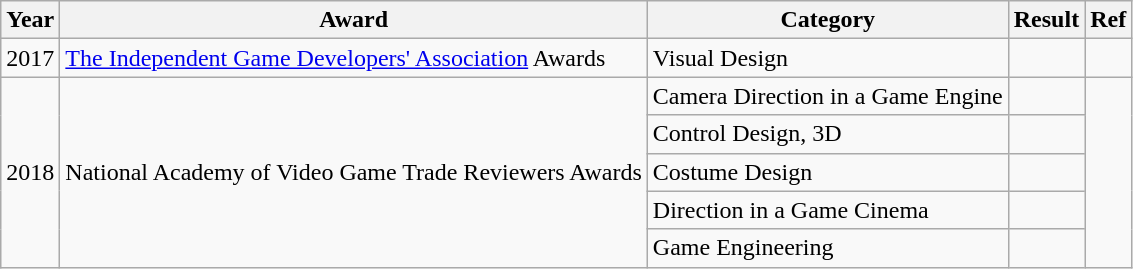<table class="wikitable sortable">
<tr>
<th>Year</th>
<th>Award</th>
<th>Category</th>
<th>Result</th>
<th>Ref</th>
</tr>
<tr>
<td style="text-align:center;" rowspan="1">2017</td>
<td><a href='#'>The Independent Game Developers' Association</a> Awards</td>
<td>Visual Design</td>
<td></td>
<td style="text-align:center;"></td>
</tr>
<tr>
<td style="text-align:center;" rowspan="5">2018</td>
<td rowspan="5">National Academy of Video Game Trade Reviewers Awards</td>
<td>Camera Direction in a Game Engine</td>
<td></td>
<td rowspan="5" style="text-align:center;"></td>
</tr>
<tr>
<td>Control Design, 3D</td>
<td></td>
</tr>
<tr>
<td>Costume Design</td>
<td></td>
</tr>
<tr>
<td>Direction in a Game Cinema</td>
<td></td>
</tr>
<tr>
<td>Game Engineering</td>
<td></td>
</tr>
</table>
